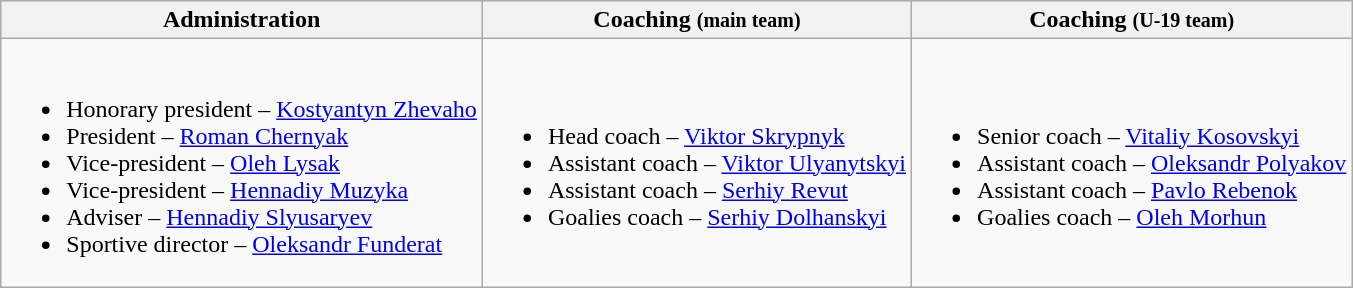<table class="wikitable">
<tr>
<th>Administration</th>
<th>Coaching <small>(main team)</small></th>
<th>Coaching <small>(U-19 team)</small></th>
</tr>
<tr>
<td><br><ul><li>Honorary president – <a href='#'>Kostyantyn Zhevaho</a></li><li>President – <a href='#'>Roman Chernyak</a></li><li>Vice-president – <a href='#'>Oleh Lysak</a></li><li>Vice-president – <a href='#'>Hennadiy Muzyka</a></li><li>Adviser – <a href='#'>Hennadiy Slyusaryev</a></li><li>Sportive director – <a href='#'>Oleksandr Funderat</a></li></ul></td>
<td><br><ul><li>Head coach – <a href='#'>Viktor Skrypnyk</a></li><li>Assistant coach – <a href='#'>Viktor Ulyanytskyi</a></li><li>Assistant coach – <a href='#'>Serhiy Revut</a></li><li>Goalies coach – <a href='#'>Serhiy Dolhanskyi</a></li></ul></td>
<td><br><ul><li>Senior coach – <a href='#'>Vitaliy Kosovskyi</a></li><li>Assistant coach – <a href='#'>Oleksandr Polyakov</a></li><li>Assistant coach – <a href='#'>Pavlo Rebenok</a></li><li>Goalies coach – <a href='#'>Oleh Morhun</a></li></ul></td>
</tr>
</table>
